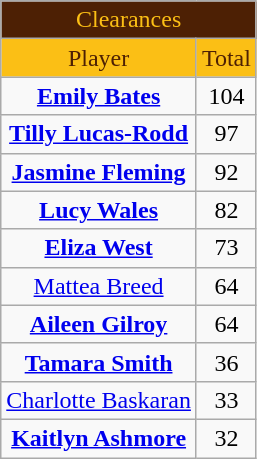<table class="wikitable" style="text-align:center;">
<tr>
<td colspan="2" style="text-align:center; background: #4D2004; color: #FBBF15">Clearances</td>
</tr>
<tr>
<td style="text-align:center; background: #FBBF15; color: #4D2004">Player</td>
<td style="text-align:center; background: #FBBF15; color: #4D2004">Total</td>
</tr>
<tr>
<td><strong><a href='#'>Emily Bates</a></strong></td>
<td>104</td>
</tr>
<tr>
<td><strong><a href='#'>Tilly Lucas-Rodd</a></strong></td>
<td>97</td>
</tr>
<tr>
<td><strong><a href='#'>Jasmine Fleming</a></strong></td>
<td>92</td>
</tr>
<tr>
<td><strong><a href='#'>Lucy Wales</a></strong></td>
<td>82</td>
</tr>
<tr>
<td><strong><a href='#'>Eliza West</a></strong></td>
<td>73</td>
</tr>
<tr>
<td><a href='#'>Mattea Breed</a></td>
<td>64</td>
</tr>
<tr>
<td><strong><a href='#'>Aileen Gilroy</a></strong></td>
<td>64</td>
</tr>
<tr>
<td><strong><a href='#'>Tamara Smith</a></strong></td>
<td>36</td>
</tr>
<tr>
<td><a href='#'>Charlotte Baskaran</a></td>
<td>33</td>
</tr>
<tr>
<td><strong><a href='#'>Kaitlyn Ashmore</a></strong></td>
<td>32</td>
</tr>
</table>
